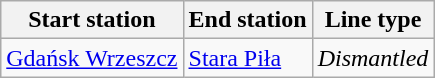<table class="wikitable">
<tr>
<th>Start station</th>
<th>End station</th>
<th>Line type</th>
</tr>
<tr>
<td><a href='#'>Gdańsk Wrzeszcz</a></td>
<td><a href='#'>Stara Piła</a></td>
<td><em>Dismantled</em></td>
</tr>
</table>
